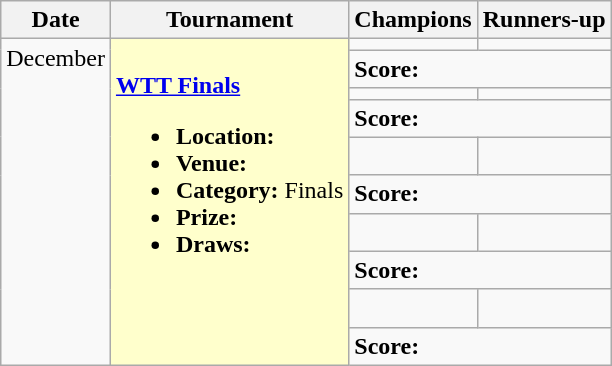<table class="wikitable">
<tr>
<th scope=col>Date</th>
<th scope=col>Tournament</th>
<th scope=col>Champions</th>
<th scope=col>Runners-up</th>
</tr>
<tr valign=top>
<td rowspan=10>December</td>
<td style="background:#ffc;" rowspan="10"><br><strong><a href='#'>WTT Finals</a></strong><ul><li><strong>Location:</strong></li><li><strong>Venue:</strong></li><li><strong>Category:</strong> Finals</li><li><strong>Prize:</strong></li><li><strong>Draws:</strong></li></ul></td>
<td><strong> </strong></td>
<td></td>
</tr>
<tr>
<td colspan=2><strong>Score: </strong></td>
</tr>
<tr valign=top>
<td><strong> </strong></td>
<td></td>
</tr>
<tr>
<td colspan=2><strong>Score: </strong></td>
</tr>
<tr valign=top>
<td><strong> <br> </strong></td>
<td> <br></td>
</tr>
<tr>
<td colspan=2><strong>Score: </strong></td>
</tr>
<tr valign=top>
<td><strong> <br> </strong></td>
<td> <br></td>
</tr>
<tr>
<td colspan=2><strong>Score: </strong></td>
</tr>
<tr valign=top>
<td><strong> <br> </strong></td>
<td> <br></td>
</tr>
<tr>
<td colspan=2><strong>Score: </strong></td>
</tr>
</table>
